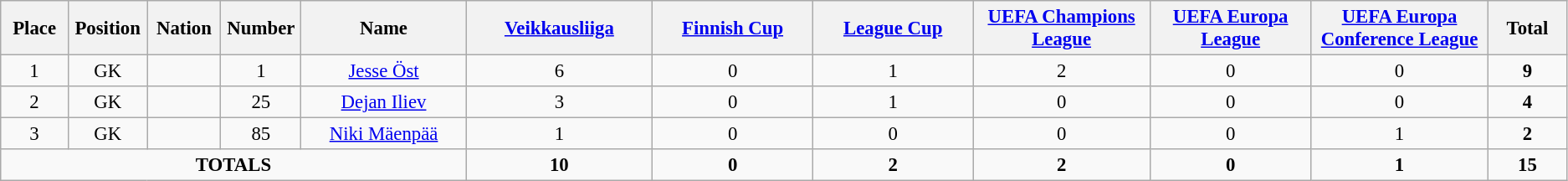<table class="wikitable" style="font-size: 95%; text-align: center;">
<tr>
<th width=60>Place</th>
<th width=60>Position</th>
<th width=60>Nation</th>
<th width=60>Number</th>
<th width=200>Name</th>
<th width=200><a href='#'>Veikkausliiga</a></th>
<th width=200><a href='#'>Finnish Cup</a></th>
<th width=200><a href='#'>League Cup</a></th>
<th width=200><a href='#'>UEFA Champions League</a></th>
<th width=200><a href='#'>UEFA Europa League</a></th>
<th width=200><a href='#'>UEFA Europa Conference League</a></th>
<th width=80><strong>Total</strong></th>
</tr>
<tr>
<td>1</td>
<td>GK</td>
<td></td>
<td>1</td>
<td><a href='#'>Jesse Öst</a></td>
<td>6</td>
<td>0</td>
<td>1</td>
<td>2</td>
<td>0</td>
<td>0</td>
<td><strong>9</strong></td>
</tr>
<tr>
<td>2</td>
<td>GK</td>
<td></td>
<td>25</td>
<td><a href='#'>Dejan Iliev</a></td>
<td>3</td>
<td>0</td>
<td>1</td>
<td>0</td>
<td>0</td>
<td>0</td>
<td><strong>4</strong></td>
</tr>
<tr>
<td>3</td>
<td>GK</td>
<td></td>
<td>85</td>
<td><a href='#'>Niki Mäenpää</a></td>
<td>1</td>
<td>0</td>
<td>0</td>
<td>0</td>
<td>0</td>
<td>1</td>
<td><strong>2</strong></td>
</tr>
<tr>
<td colspan="5"><strong>TOTALS</strong></td>
<td><strong>10</strong></td>
<td><strong>0</strong></td>
<td><strong>2</strong></td>
<td><strong>2</strong></td>
<td><strong>0</strong></td>
<td><strong>1</strong></td>
<td><strong>15</strong></td>
</tr>
</table>
